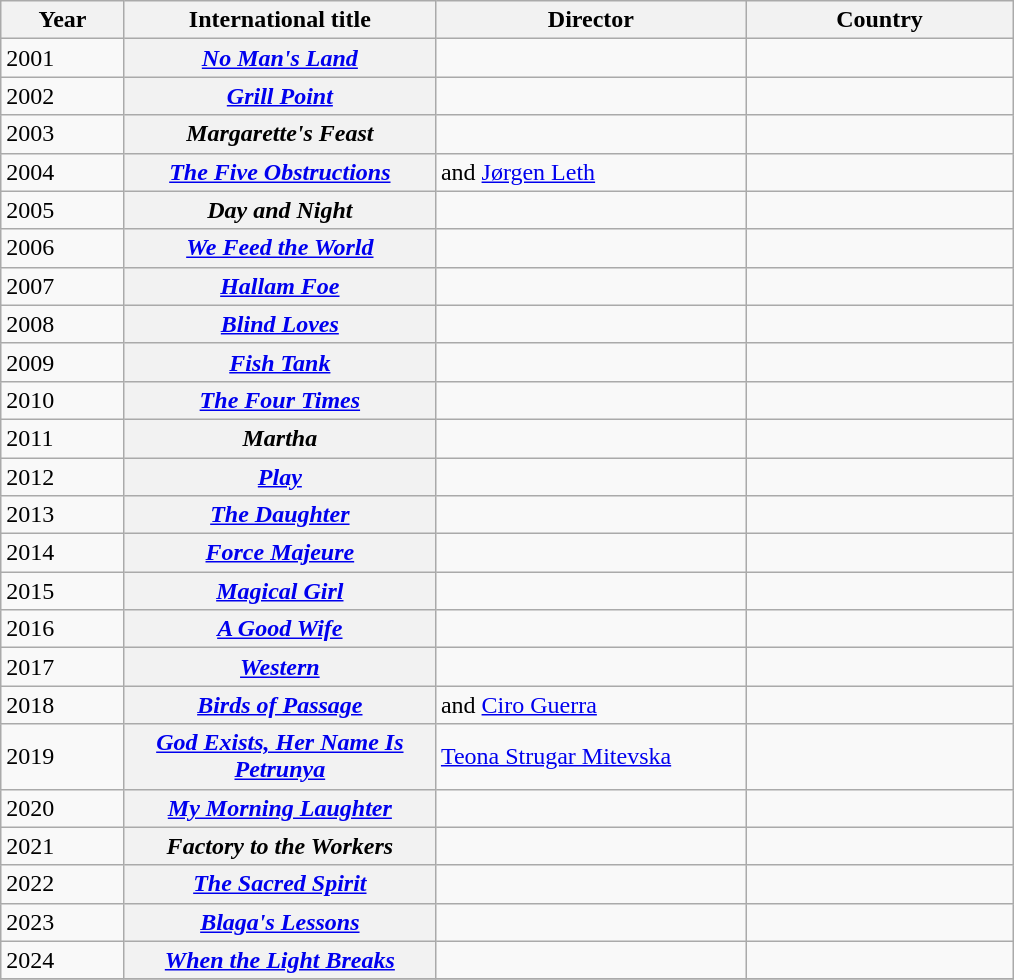<table class="sortable wikitable plainrowheaders">
<tr>
<th scope="col" width=75>Year</th>
<th scope="col" width=200>International title</th>
<th scope="col" width=200>Director</th>
<th scope="col" width=170>Country</th>
</tr>
<tr>
<td align=left>2001 </td>
<th scope=row><em><a href='#'>No Man's Land</a></em></th>
<td></td>
<td></td>
</tr>
<tr>
<td align=left>2002 </td>
<th scope=row><em><a href='#'>Grill Point</a></em></th>
<td></td>
<td></td>
</tr>
<tr>
<td align=left>2003 </td>
<th scope=row><em>Margarette's Feast</em></th>
<td></td>
<td></td>
</tr>
<tr>
<td align=left>2004 </td>
<th scope=row><em><a href='#'>The Five Obstructions</a></em></th>
<td> and <a href='#'>Jørgen Leth</a></td>
<td></td>
</tr>
<tr>
<td align=left>2005 </td>
<th scope=row><em>Day and Night</em></th>
<td></td>
<td></td>
</tr>
<tr>
<td align=left>2006 </td>
<th scope=row><em><a href='#'>We Feed the World</a></em></th>
<td></td>
<td></td>
</tr>
<tr>
<td align=left>2007 </td>
<th scope=row><em><a href='#'>Hallam Foe</a></em></th>
<td></td>
<td></td>
</tr>
<tr>
<td align=left>2008 </td>
<th scope=row><em><a href='#'>Blind Loves</a></em></th>
<td></td>
<td></td>
</tr>
<tr>
<td align=left>2009 </td>
<th scope=row><em><a href='#'>Fish Tank</a></em></th>
<td></td>
<td></td>
</tr>
<tr>
<td align=left>2010 </td>
<th scope=row><em><a href='#'>The Four Times</a></em></th>
<td></td>
<td></td>
</tr>
<tr>
<td align=left>2011 </td>
<th scope=row><em>Martha</em></th>
<td></td>
<td></td>
</tr>
<tr>
<td align=left>2012 </td>
<th scope=row><em><a href='#'>Play</a></em></th>
<td></td>
<td></td>
</tr>
<tr>
<td align=left>2013 </td>
<th scope=row><em><a href='#'>The Daughter</a></em></th>
<td></td>
<td></td>
</tr>
<tr>
<td align=left>2014 </td>
<th scope=row><em><a href='#'>Force Majeure</a></em></th>
<td></td>
<td></td>
</tr>
<tr>
<td align=left>2015 </td>
<th scope=row><em><a href='#'>Magical Girl</a></em></th>
<td></td>
<td></td>
</tr>
<tr>
<td align=left>2016 </td>
<th scope=row><em><a href='#'>A Good Wife</a></em></th>
<td></td>
<td></td>
</tr>
<tr>
<td align=left>2017 </td>
<th scope=row><em><a href='#'>Western</a></em></th>
<td></td>
<td></td>
</tr>
<tr>
<td align=left>2018 </td>
<th scope=row><em><a href='#'>Birds of Passage</a></em></th>
<td> and <a href='#'>Ciro Guerra</a></td>
<td></td>
</tr>
<tr>
<td align=left>2019 </td>
<th scope=row><em><a href='#'>God Exists, Her Name Is Petrunya</a></em></th>
<td><a href='#'>Teona Strugar Mitevska</a></td>
<td></td>
</tr>
<tr>
<td align=left>2020 </td>
<th scope=row><em><a href='#'>My Morning Laughter</a></em></th>
<td></td>
<td></td>
</tr>
<tr>
<td align=left>2021 </td>
<th scope=row><em>Factory to the Workers</em></th>
<td></td>
<td></td>
</tr>
<tr>
<td align=left>2022 </td>
<th scope=row><em><a href='#'>The Sacred Spirit</a></em></th>
<td></td>
<td></td>
</tr>
<tr>
<td align=left>2023 </td>
<th scope=row><em><a href='#'>Blaga's Lessons</a></em></th>
<td></td>
<td></td>
</tr>
<tr>
<td align=left>2024 </td>
<th scope=row><em><a href='#'>When the Light Breaks</a></em></th>
<td></td>
<td></td>
</tr>
<tr>
</tr>
</table>
